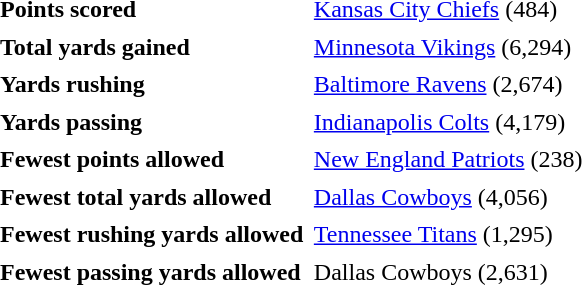<table cellpadding="3" cellspacing="1">
<tr>
<td><strong>Points scored</strong></td>
<td><a href='#'>Kansas City Chiefs</a> (484)</td>
</tr>
<tr>
<td><strong>Total yards gained</strong></td>
<td><a href='#'>Minnesota Vikings</a> (6,294)</td>
</tr>
<tr>
<td><strong>Yards rushing</strong></td>
<td><a href='#'>Baltimore Ravens</a> (2,674)</td>
</tr>
<tr>
<td><strong>Yards passing</strong></td>
<td><a href='#'>Indianapolis Colts</a> (4,179)</td>
</tr>
<tr>
<td><strong>Fewest points allowed</strong></td>
<td><a href='#'>New England Patriots</a> (238)</td>
</tr>
<tr>
<td><strong>Fewest total yards allowed</strong></td>
<td><a href='#'>Dallas Cowboys</a> (4,056)</td>
</tr>
<tr>
<td><strong>Fewest rushing yards allowed</strong></td>
<td><a href='#'>Tennessee Titans</a> (1,295)</td>
</tr>
<tr>
<td><strong>Fewest passing yards allowed</strong></td>
<td>Dallas Cowboys (2,631)</td>
</tr>
</table>
